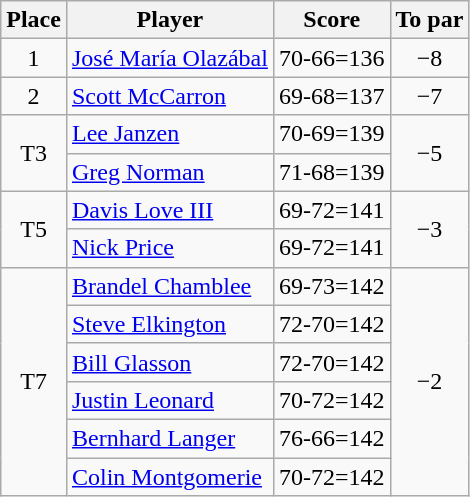<table class="wikitable">
<tr>
<th>Place</th>
<th>Player</th>
<th>Score</th>
<th>To par</th>
</tr>
<tr>
<td align=center>1</td>
<td> <a href='#'>José María Olazábal</a></td>
<td align=center>70-66=136</td>
<td align=center>−8</td>
</tr>
<tr>
<td align=center>2</td>
<td> <a href='#'>Scott McCarron</a></td>
<td align=center>69-68=137</td>
<td align=center>−7</td>
</tr>
<tr>
<td rowspan="2" align=center>T3</td>
<td> <a href='#'>Lee Janzen</a></td>
<td align=center>70-69=139</td>
<td rowspan="2" align=center>−5</td>
</tr>
<tr>
<td> <a href='#'>Greg Norman</a></td>
<td align=center>71-68=139</td>
</tr>
<tr>
<td rowspan="2" align=center>T5</td>
<td> <a href='#'>Davis Love III</a></td>
<td align=center>69-72=141</td>
<td rowspan="2" align=center>−3</td>
</tr>
<tr>
<td> <a href='#'>Nick Price</a></td>
<td align=center>69-72=141</td>
</tr>
<tr>
<td rowspan="6" align=center>T7</td>
<td> <a href='#'>Brandel Chamblee</a></td>
<td align=center>69-73=142</td>
<td rowspan="6" align=center>−2</td>
</tr>
<tr>
<td> <a href='#'>Steve Elkington</a></td>
<td align=center>72-70=142</td>
</tr>
<tr>
<td> <a href='#'>Bill Glasson</a></td>
<td align=center>72-70=142</td>
</tr>
<tr>
<td> <a href='#'>Justin Leonard</a></td>
<td align=center>70-72=142</td>
</tr>
<tr>
<td> <a href='#'>Bernhard Langer</a></td>
<td align=center>76-66=142</td>
</tr>
<tr>
<td> <a href='#'>Colin Montgomerie</a></td>
<td align=center>70-72=142</td>
</tr>
</table>
